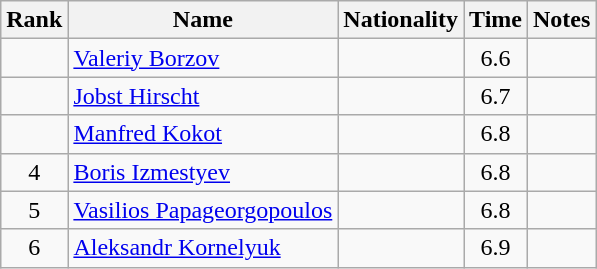<table class="wikitable sortable" style="text-align:center">
<tr>
<th>Rank</th>
<th>Name</th>
<th>Nationality</th>
<th>Time</th>
<th>Notes</th>
</tr>
<tr>
<td></td>
<td align="left"><a href='#'>Valeriy Borzov</a></td>
<td align=left></td>
<td>6.6</td>
<td></td>
</tr>
<tr>
<td></td>
<td align="left"><a href='#'>Jobst Hirscht</a></td>
<td align=left></td>
<td>6.7</td>
<td></td>
</tr>
<tr>
<td></td>
<td align="left"><a href='#'>Manfred Kokot</a></td>
<td align=left></td>
<td>6.8</td>
<td></td>
</tr>
<tr>
<td>4</td>
<td align="left"><a href='#'>Boris Izmestyev</a></td>
<td align=left></td>
<td>6.8</td>
<td></td>
</tr>
<tr>
<td>5</td>
<td align="left"><a href='#'>Vasilios Papageorgopoulos</a></td>
<td align=left></td>
<td>6.8</td>
<td></td>
</tr>
<tr>
<td>6</td>
<td align="left"><a href='#'>Aleksandr Kornelyuk</a></td>
<td align=left></td>
<td>6.9</td>
<td></td>
</tr>
</table>
